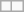<table class="wikitable">
<tr>
<td></td>
<td></td>
</tr>
</table>
